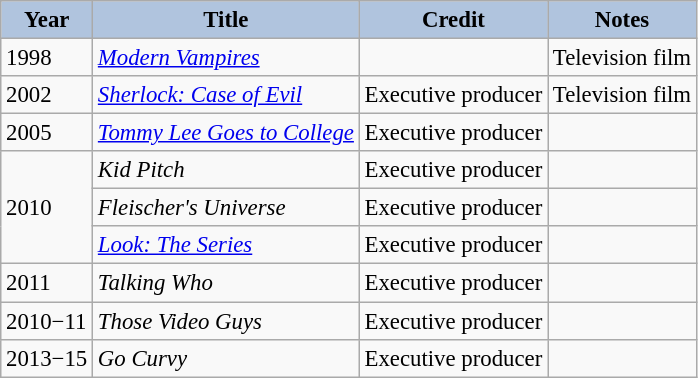<table class="wikitable" style="font-size:95%;">
<tr>
<th style="background:#B0C4DE;">Year</th>
<th style="background:#B0C4DE;">Title</th>
<th style="background:#B0C4DE;">Credit</th>
<th style="background:#B0C4DE;">Notes</th>
</tr>
<tr>
<td>1998</td>
<td><em><a href='#'>Modern Vampires</a></em></td>
<td></td>
<td>Television film</td>
</tr>
<tr>
<td>2002</td>
<td><em><a href='#'>Sherlock: Case of Evil</a></em></td>
<td>Executive producer</td>
<td>Television film</td>
</tr>
<tr>
<td>2005</td>
<td><em><a href='#'>Tommy Lee Goes to College</a></em></td>
<td>Executive producer</td>
<td></td>
</tr>
<tr>
<td rowspan=3>2010</td>
<td><em>Kid Pitch</em></td>
<td>Executive producer</td>
<td></td>
</tr>
<tr>
<td><em>Fleischer's Universe</em></td>
<td>Executive producer</td>
<td></td>
</tr>
<tr>
<td><em><a href='#'>Look: The Series</a></em></td>
<td>Executive producer</td>
<td></td>
</tr>
<tr>
<td>2011</td>
<td><em>Talking Who</em></td>
<td>Executive producer</td>
<td></td>
</tr>
<tr>
<td>2010−11</td>
<td><em>Those Video Guys</em></td>
<td>Executive producer</td>
<td></td>
</tr>
<tr>
<td>2013−15</td>
<td><em>Go Curvy</em></td>
<td>Executive producer</td>
<td></td>
</tr>
</table>
